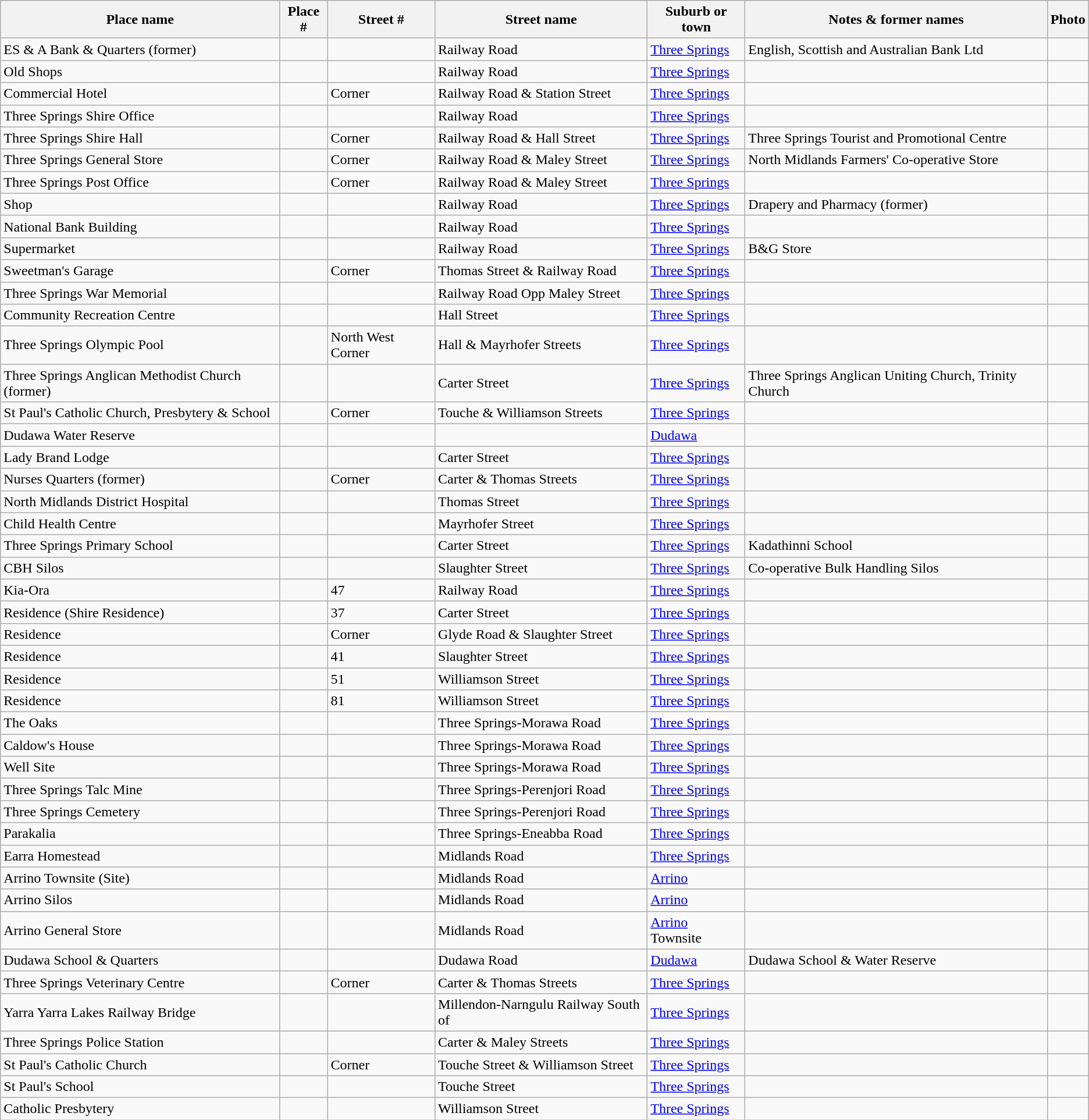<table class="wikitable sortable">
<tr>
<th>Place name</th>
<th>Place #</th>
<th>Street #</th>
<th>Street name</th>
<th>Suburb or town</th>
<th class="unsortable">Notes & former names</th>
<th class="unsortable">Photo</th>
</tr>
<tr>
<td>ES & A Bank & Quarters (former)</td>
<td></td>
<td></td>
<td>Railway Road</td>
<td><a href='#'>Three Springs</a></td>
<td>English, Scottish and Australian Bank Ltd</td>
<td></td>
</tr>
<tr>
<td>Old Shops</td>
<td></td>
<td></td>
<td>Railway Road</td>
<td><a href='#'>Three Springs</a></td>
<td></td>
<td></td>
</tr>
<tr>
<td>Commercial Hotel</td>
<td></td>
<td>Corner</td>
<td>Railway Road & Station Street</td>
<td><a href='#'>Three Springs</a></td>
<td></td>
<td></td>
</tr>
<tr>
<td>Three Springs Shire Office</td>
<td></td>
<td></td>
<td>Railway Road</td>
<td><a href='#'>Three Springs</a></td>
<td></td>
<td></td>
</tr>
<tr>
<td>Three Springs Shire Hall</td>
<td></td>
<td>Corner</td>
<td>Railway Road & Hall Street</td>
<td><a href='#'>Three Springs</a></td>
<td>Three Springs Tourist and Promotional Centre</td>
<td></td>
</tr>
<tr>
<td>Three Springs General Store</td>
<td></td>
<td>Corner</td>
<td>Railway Road & Maley Street</td>
<td><a href='#'>Three Springs</a></td>
<td>North Midlands Farmers' Co-operative Store</td>
<td></td>
</tr>
<tr>
<td>Three Springs Post Office</td>
<td></td>
<td>Corner</td>
<td>Railway Road & Maley Street</td>
<td><a href='#'>Three Springs</a></td>
<td></td>
<td></td>
</tr>
<tr>
<td>Shop</td>
<td></td>
<td></td>
<td>Railway Road</td>
<td><a href='#'>Three Springs</a></td>
<td>Drapery and Pharmacy (former)</td>
<td></td>
</tr>
<tr>
<td>National Bank Building</td>
<td></td>
<td></td>
<td>Railway Road</td>
<td><a href='#'>Three Springs</a></td>
<td></td>
<td></td>
</tr>
<tr>
<td>Supermarket</td>
<td></td>
<td></td>
<td>Railway Road</td>
<td><a href='#'>Three Springs</a></td>
<td>B&G Store</td>
<td></td>
</tr>
<tr>
<td>Sweetman's Garage</td>
<td></td>
<td>Corner</td>
<td>Thomas Street & Railway Road</td>
<td><a href='#'>Three Springs</a></td>
<td></td>
<td></td>
</tr>
<tr>
<td>Three Springs War Memorial</td>
<td></td>
<td></td>
<td>Railway Road Opp Maley Street</td>
<td><a href='#'>Three Springs</a></td>
<td></td>
<td></td>
</tr>
<tr>
<td>Community Recreation Centre</td>
<td></td>
<td></td>
<td>Hall Street</td>
<td><a href='#'>Three Springs</a></td>
<td></td>
<td></td>
</tr>
<tr>
<td>Three Springs Olympic Pool</td>
<td></td>
<td>North West Corner</td>
<td>Hall & Mayrhofer Streets</td>
<td><a href='#'>Three Springs</a></td>
<td></td>
<td></td>
</tr>
<tr>
<td>Three Springs Anglican Methodist Church (former)</td>
<td></td>
<td></td>
<td>Carter Street</td>
<td><a href='#'>Three Springs</a></td>
<td>Three Springs Anglican Uniting Church, Trinity Church</td>
<td></td>
</tr>
<tr>
<td>St Paul's Catholic Church, Presbytery & School</td>
<td></td>
<td>Corner</td>
<td>Touche & Williamson Streets</td>
<td><a href='#'>Three Springs</a></td>
<td></td>
<td></td>
</tr>
<tr>
<td>Dudawa Water Reserve</td>
<td></td>
<td></td>
<td></td>
<td><a href='#'>Dudawa</a></td>
<td></td>
<td></td>
</tr>
<tr>
<td>Lady Brand Lodge</td>
<td></td>
<td></td>
<td>Carter Street</td>
<td><a href='#'>Three Springs</a></td>
<td></td>
<td></td>
</tr>
<tr>
<td>Nurses Quarters (former)</td>
<td></td>
<td>Corner</td>
<td>Carter & Thomas Streets</td>
<td><a href='#'>Three Springs</a></td>
<td></td>
<td></td>
</tr>
<tr>
<td>North Midlands District Hospital</td>
<td></td>
<td></td>
<td>Thomas Street</td>
<td><a href='#'>Three Springs</a></td>
<td></td>
<td></td>
</tr>
<tr>
<td>Child Health Centre</td>
<td></td>
<td></td>
<td>Mayrhofer Street</td>
<td><a href='#'>Three Springs</a></td>
<td></td>
<td></td>
</tr>
<tr>
<td>Three Springs Primary School</td>
<td></td>
<td></td>
<td>Carter Street</td>
<td><a href='#'>Three Springs</a></td>
<td>Kadathinni School</td>
<td></td>
</tr>
<tr>
<td>CBH Silos</td>
<td></td>
<td></td>
<td>Slaughter Street</td>
<td><a href='#'>Three Springs</a></td>
<td>Co-operative Bulk Handling Silos</td>
<td></td>
</tr>
<tr>
<td>Kia-Ora</td>
<td></td>
<td>47</td>
<td>Railway Road</td>
<td><a href='#'>Three Springs</a></td>
<td></td>
<td></td>
</tr>
<tr>
<td>Residence (Shire Residence)</td>
<td></td>
<td>37</td>
<td>Carter Street</td>
<td><a href='#'>Three Springs</a></td>
<td></td>
<td></td>
</tr>
<tr>
<td>Residence</td>
<td></td>
<td>Corner</td>
<td>Glyde Road & Slaughter Street</td>
<td><a href='#'>Three Springs</a></td>
<td></td>
<td></td>
</tr>
<tr>
<td>Residence</td>
<td></td>
<td>41</td>
<td>Slaughter Street</td>
<td><a href='#'>Three Springs</a></td>
<td></td>
<td></td>
</tr>
<tr>
<td>Residence</td>
<td></td>
<td>51</td>
<td>Williamson Street</td>
<td><a href='#'>Three Springs</a></td>
<td></td>
<td></td>
</tr>
<tr>
<td>Residence</td>
<td></td>
<td>81</td>
<td>Williamson Street</td>
<td><a href='#'>Three Springs</a></td>
<td></td>
<td></td>
</tr>
<tr>
<td>The Oaks</td>
<td></td>
<td></td>
<td>Three Springs-Morawa Road</td>
<td><a href='#'>Three Springs</a></td>
<td></td>
<td></td>
</tr>
<tr>
<td>Caldow's House</td>
<td></td>
<td></td>
<td>Three Springs-Morawa Road</td>
<td><a href='#'>Three Springs</a></td>
<td></td>
<td></td>
</tr>
<tr>
<td>Well Site</td>
<td></td>
<td></td>
<td>Three Springs-Morawa Road</td>
<td><a href='#'>Three Springs</a></td>
<td></td>
<td></td>
</tr>
<tr>
<td>Three Springs Talc Mine</td>
<td></td>
<td></td>
<td>Three Springs-Perenjori Road</td>
<td><a href='#'>Three Springs</a></td>
<td></td>
<td></td>
</tr>
<tr>
<td>Three Springs Cemetery</td>
<td></td>
<td></td>
<td>Three Springs-Perenjori Road</td>
<td><a href='#'>Three Springs</a></td>
<td></td>
<td></td>
</tr>
<tr>
<td>Parakalia</td>
<td></td>
<td></td>
<td>Three Springs-Eneabba Road</td>
<td><a href='#'>Three Springs</a></td>
<td></td>
<td></td>
</tr>
<tr>
<td>Earra Homestead</td>
<td></td>
<td></td>
<td>Midlands Road</td>
<td><a href='#'>Three Springs</a></td>
<td></td>
<td></td>
</tr>
<tr>
<td>Arrino Townsite (Site)</td>
<td></td>
<td></td>
<td>Midlands Road</td>
<td><a href='#'>Arrino</a></td>
<td></td>
<td></td>
</tr>
<tr>
<td>Arrino Silos</td>
<td></td>
<td></td>
<td>Midlands Road</td>
<td><a href='#'>Arrino</a></td>
<td></td>
<td></td>
</tr>
<tr>
<td>Arrino General Store</td>
<td></td>
<td></td>
<td>Midlands Road</td>
<td><a href='#'>Arrino</a> Townsite</td>
<td></td>
<td></td>
</tr>
<tr>
<td>Dudawa School & Quarters</td>
<td></td>
<td></td>
<td>Dudawa Road</td>
<td><a href='#'>Dudawa</a></td>
<td>Dudawa School & Water Reserve</td>
<td></td>
</tr>
<tr>
<td>Three Springs Veterinary Centre</td>
<td></td>
<td>Corner</td>
<td>Carter & Thomas Streets</td>
<td><a href='#'>Three Springs</a></td>
<td></td>
<td></td>
</tr>
<tr>
<td>Yarra Yarra Lakes Railway Bridge</td>
<td></td>
<td></td>
<td>Millendon-Narngulu Railway South of</td>
<td><a href='#'>Three Springs</a></td>
<td></td>
<td></td>
</tr>
<tr>
<td>Three Springs Police Station</td>
<td></td>
<td></td>
<td>Carter & Maley Streets</td>
<td><a href='#'>Three Springs</a></td>
<td></td>
<td></td>
</tr>
<tr>
<td>St Paul's Catholic Church</td>
<td></td>
<td>Corner</td>
<td>Touche Street & Williamson Street</td>
<td><a href='#'>Three Springs</a></td>
<td></td>
<td></td>
</tr>
<tr>
<td>St Paul's School</td>
<td></td>
<td></td>
<td>Touche Street</td>
<td><a href='#'>Three Springs</a></td>
<td></td>
<td></td>
</tr>
<tr>
<td>Catholic Presbytery</td>
<td></td>
<td></td>
<td>Williamson Street</td>
<td><a href='#'>Three Springs</a></td>
<td></td>
<td></td>
</tr>
</table>
